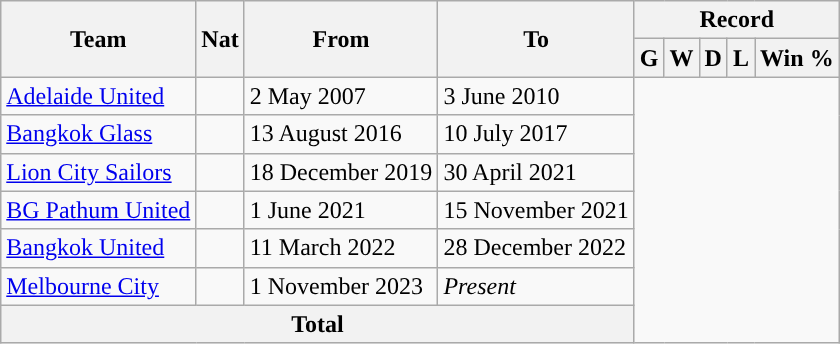<table class="wikitable" style="text-align: center">
<tr>
<th rowspan="2">Team</th>
<th rowspan="2">Nat</th>
<th rowspan="2">From</th>
<th rowspan="2">To</th>
<th colspan="5">Record</th>
</tr>
<tr>
<th>G</th>
<th>W</th>
<th>D</th>
<th>L</th>
<th>Win %</th>
</tr>
<tr>
<td align="left"><a href='#'>Adelaide United</a></td>
<td></td>
<td align="left">2 May 2007</td>
<td align="left">3 June 2010<br></td>
</tr>
<tr>
<td align="left"><a href='#'>Bangkok Glass</a></td>
<td></td>
<td align="left">13 August 2016</td>
<td align="left">10 July 2017<br></td>
</tr>
<tr>
<td align="left"><a href='#'>Lion City Sailors</a></td>
<td></td>
<td align="left">18 December 2019</td>
<td align="left">30 April 2021<br></td>
</tr>
<tr>
<td align="left"><a href='#'>BG Pathum United</a></td>
<td></td>
<td align="left">1 June 2021</td>
<td align="left">15 November 2021<br></td>
</tr>
<tr>
<td align="left"><a href='#'>Bangkok United</a></td>
<td></td>
<td align="left">11 March 2022</td>
<td align="left">28 December 2022<br></td>
</tr>
<tr>
<td align="left"><a href='#'>Melbourne City</a></td>
<td></td>
<td align="left">1 November 2023</td>
<td align="left"><em>Present</em><br></td>
</tr>
<tr>
<th colspan="4">Total<br></th>
</tr>
</table>
